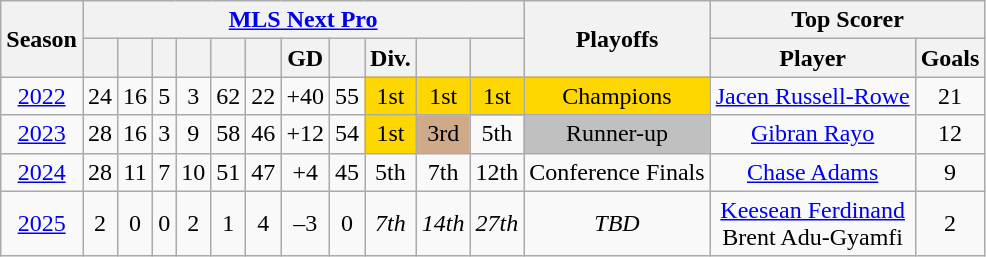<table class="wikitable" style="text-align: center">
<tr>
<th rowspan="2" scope="col">Season</th>
<th colspan="11" class="unsortable"><a href='#'>MLS Next Pro</a></th>
<th rowspan="2" scope="col" class="unsortable"><strong>Playoffs</strong></th>
<th colspan="3" scope="col" class="unsortable">Top Scorer</th>
</tr>
<tr>
<th></th>
<th></th>
<th></th>
<th></th>
<th></th>
<th></th>
<th>GD</th>
<th></th>
<th>Div.</th>
<th></th>
<th></th>
<th class="unsortable">Player</th>
<th class="unsortable">Goals</th>
</tr>
<tr>
<td><a href='#'>2022</a></td>
<td>24</td>
<td>16</td>
<td>5</td>
<td>3</td>
<td>62</td>
<td>22</td>
<td>+40</td>
<td>55</td>
<td bgcolor="gold">1st</td>
<td bgcolor="gold">1st</td>
<td bgcolor=gold>1st</td>
<td bgcolor=gold>Champions</td>
<td> <a href='#'>Jacen Russell-Rowe</a></td>
<td>21</td>
</tr>
<tr>
<td><a href='#'>2023</a></td>
<td>28</td>
<td>16</td>
<td>3</td>
<td>9</td>
<td>58</td>
<td>46</td>
<td>+12</td>
<td>54</td>
<td bgcolor="gold">1st</td>
<td bgcolor=CFAA88>3rd</td>
<td>5th</td>
<td bgcolor=silver>Runner-up</td>
<td> <a href='#'>Gibran Rayo</a></td>
<td>12</td>
</tr>
<tr>
<td><a href='#'>2024</a></td>
<td>28</td>
<td>11</td>
<td>7</td>
<td>10</td>
<td>51</td>
<td>47</td>
<td>+4</td>
<td>45</td>
<td>5th</td>
<td>7th</td>
<td>12th</td>
<td>Conference Finals</td>
<td> <a href='#'>Chase Adams</a></td>
<td>9</td>
</tr>
<tr>
<td><a href='#'>2025</a></td>
<td>2</td>
<td>0</td>
<td>0</td>
<td>2</td>
<td>1</td>
<td>4</td>
<td>–3</td>
<td>0</td>
<td><em>7th</em></td>
<td><em>14th</em></td>
<td><em>27th</em></td>
<td><em>TBD</em></td>
<td> <a href='#'>Keesean Ferdinand</a><br> Brent Adu-Gyamfi</td>
<td>2</td>
</tr>
</table>
